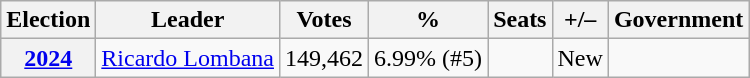<table class=wikitable style="text-align: right;">
<tr>
<th>Election</th>
<th>Leader</th>
<th>Votes</th>
<th>%</th>
<th>Seats</th>
<th>+/–</th>
<th>Government</th>
</tr>
<tr>
<th><a href='#'>2024</a></th>
<td><a href='#'>Ricardo Lombana</a></td>
<td>149,462</td>
<td>6.99% (#5)</td>
<td></td>
<td>New</td>
<td></td>
</tr>
</table>
